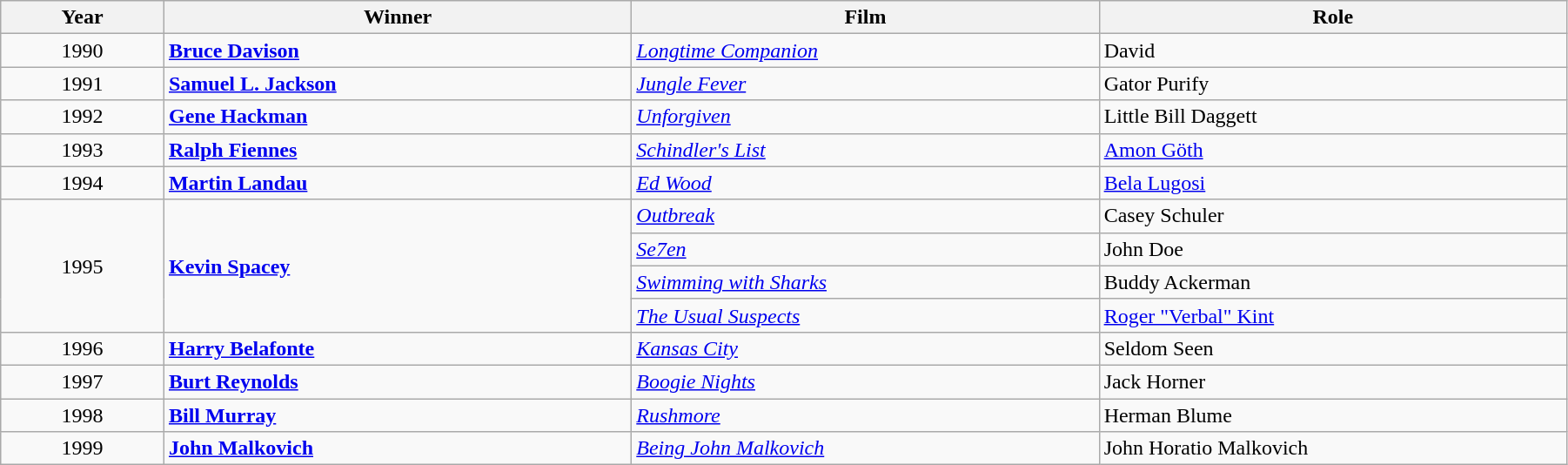<table class="wikitable" width="95%" cellpadding="5">
<tr>
<th width="100"><strong>Year</strong></th>
<th width="300"><strong>Winner</strong></th>
<th width="300"><strong>Film</strong></th>
<th width="300"><strong>Role</strong></th>
</tr>
<tr>
<td style="text-align:center;">1990</td>
<td><strong><a href='#'>Bruce Davison</a></strong></td>
<td><em><a href='#'>Longtime Companion</a></em></td>
<td>David</td>
</tr>
<tr>
<td style="text-align:center;">1991</td>
<td><strong><a href='#'>Samuel L. Jackson</a></strong></td>
<td><em><a href='#'>Jungle Fever</a></em></td>
<td>Gator Purify</td>
</tr>
<tr>
<td style="text-align:center;">1992</td>
<td><strong><a href='#'>Gene Hackman</a></strong></td>
<td><em><a href='#'>Unforgiven</a></em></td>
<td>Little Bill Daggett</td>
</tr>
<tr>
<td style="text-align:center;">1993</td>
<td><strong><a href='#'>Ralph Fiennes</a></strong></td>
<td><em><a href='#'>Schindler's List</a></em></td>
<td><a href='#'>Amon Göth</a></td>
</tr>
<tr>
<td style="text-align:center;">1994</td>
<td><strong><a href='#'>Martin Landau</a></strong></td>
<td><em><a href='#'>Ed Wood</a></em></td>
<td><a href='#'>Bela Lugosi</a></td>
</tr>
<tr>
<td rowspan="4" style="text-align:center;">1995</td>
<td rowspan="4"><strong><a href='#'>Kevin Spacey</a></strong></td>
<td><em><a href='#'>Outbreak</a></em></td>
<td>Casey Schuler</td>
</tr>
<tr>
<td><em><a href='#'>Se7en</a></em></td>
<td>John Doe</td>
</tr>
<tr>
<td><em><a href='#'>Swimming with Sharks</a></em></td>
<td>Buddy Ackerman</td>
</tr>
<tr>
<td><em><a href='#'>The Usual Suspects</a></em></td>
<td><a href='#'>Roger "Verbal" Kint</a></td>
</tr>
<tr>
<td style="text-align:center;">1996</td>
<td><strong><a href='#'>Harry Belafonte</a></strong></td>
<td><em><a href='#'>Kansas City</a></em></td>
<td>Seldom Seen</td>
</tr>
<tr>
<td style="text-align:center;">1997</td>
<td><strong><a href='#'>Burt Reynolds</a></strong></td>
<td><em><a href='#'>Boogie Nights</a></em></td>
<td>Jack Horner</td>
</tr>
<tr>
<td style="text-align:center;">1998</td>
<td><strong><a href='#'>Bill Murray</a></strong></td>
<td><em><a href='#'>Rushmore</a></em></td>
<td>Herman Blume</td>
</tr>
<tr>
<td style="text-align:center;">1999</td>
<td><strong><a href='#'>John Malkovich</a></strong></td>
<td><em><a href='#'>Being John Malkovich</a></em></td>
<td>John Horatio Malkovich</td>
</tr>
</table>
